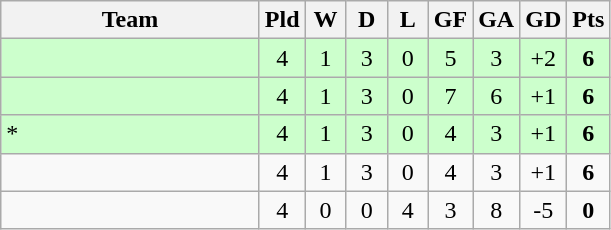<table class="wikitable" style="text-align: center;">
<tr>
<th width="165">Team</th>
<th width="20">Pld</th>
<th width="20">W</th>
<th width="20">D</th>
<th width="20">L</th>
<th width="20">GF</th>
<th width="20">GA</th>
<th width="20">GD</th>
<th width="20">Pts</th>
</tr>
<tr bgcolor="#CCFFCC">
<td align=left></td>
<td>4</td>
<td>1</td>
<td>3</td>
<td>0</td>
<td>5</td>
<td>3</td>
<td>+2</td>
<td><strong>6</strong></td>
</tr>
<tr bgcolor="#CCFFCC">
<td align=left></td>
<td>4</td>
<td>1</td>
<td>3</td>
<td>0</td>
<td>7</td>
<td>6</td>
<td>+1</td>
<td><strong>6</strong></td>
</tr>
<tr bgcolor="#CCFFCC">
<td align=left>*</td>
<td>4</td>
<td>1</td>
<td>3</td>
<td>0</td>
<td>4</td>
<td>3</td>
<td>+1</td>
<td><strong>6</strong></td>
</tr>
<tr>
<td align=left></td>
<td>4</td>
<td>1</td>
<td>3</td>
<td>0</td>
<td>4</td>
<td>3</td>
<td>+1</td>
<td><strong>6</strong></td>
</tr>
<tr>
<td align=left></td>
<td>4</td>
<td>0</td>
<td>0</td>
<td>4</td>
<td>3</td>
<td>8</td>
<td>-5</td>
<td><strong>0</strong></td>
</tr>
</table>
